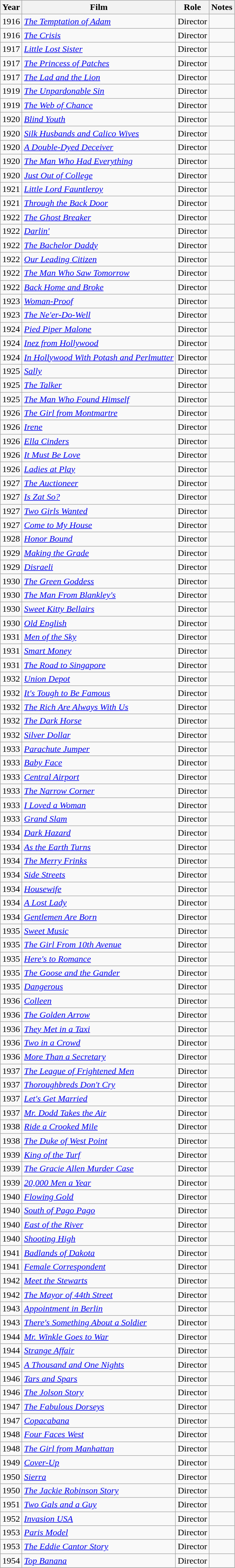<table class="wikitable sortable">
<tr>
<th>Year</th>
<th>Film</th>
<th>Role</th>
<th class="unsortable">Notes</th>
</tr>
<tr>
<td>1916</td>
<td><em><a href='#'>The Temptation of Adam</a></em></td>
<td>Director</td>
<td></td>
</tr>
<tr>
<td>1916</td>
<td><em><a href='#'>The Crisis</a></em></td>
<td>Director</td>
<td></td>
</tr>
<tr>
<td>1917</td>
<td><em><a href='#'>Little Lost Sister</a></em></td>
<td>Director</td>
<td></td>
</tr>
<tr>
<td>1917</td>
<td><em><a href='#'>The Princess of Patches</a></em></td>
<td>Director</td>
<td></td>
</tr>
<tr>
<td>1917</td>
<td><em><a href='#'>The Lad and the Lion</a></em></td>
<td>Director</td>
<td></td>
</tr>
<tr>
<td>1919</td>
<td><em><a href='#'>The Unpardonable Sin</a></em></td>
<td>Director</td>
<td></td>
</tr>
<tr>
<td>1919</td>
<td><em><a href='#'>The Web of Chance</a></em></td>
<td>Director</td>
<td></td>
</tr>
<tr>
<td>1920</td>
<td><em><a href='#'>Blind Youth</a></em></td>
<td>Director</td>
<td></td>
</tr>
<tr>
<td>1920</td>
<td><em><a href='#'>Silk Husbands and Calico Wives</a></em></td>
<td>Director</td>
<td></td>
</tr>
<tr>
<td>1920</td>
<td><em><a href='#'>A Double-Dyed Deceiver</a></em></td>
<td>Director</td>
<td></td>
</tr>
<tr>
<td>1920</td>
<td><em><a href='#'>The Man Who Had Everything</a></em></td>
<td>Director</td>
<td></td>
</tr>
<tr>
<td>1920</td>
<td><em><a href='#'>Just Out of College</a></em></td>
<td>Director</td>
<td></td>
</tr>
<tr>
<td>1921</td>
<td><em><a href='#'>Little Lord Fauntleroy</a></em></td>
<td>Director</td>
<td></td>
</tr>
<tr>
<td>1921</td>
<td><em><a href='#'>Through the Back Door</a></em></td>
<td>Director</td>
<td></td>
</tr>
<tr>
<td>1922</td>
<td><em><a href='#'>The Ghost Breaker</a></em></td>
<td>Director</td>
<td></td>
</tr>
<tr>
<td>1922</td>
<td><em><a href='#'>Darlin'</a></em></td>
<td>Director</td>
<td></td>
</tr>
<tr>
<td>1922</td>
<td><em><a href='#'>The Bachelor Daddy</a></em></td>
<td>Director</td>
<td></td>
</tr>
<tr>
<td>1922</td>
<td><em><a href='#'>Our Leading Citizen</a></em></td>
<td>Director</td>
<td></td>
</tr>
<tr>
<td>1922</td>
<td><em><a href='#'>The Man Who Saw Tomorrow</a></em></td>
<td>Director</td>
<td></td>
</tr>
<tr>
<td>1922</td>
<td><em><a href='#'>Back Home and Broke</a></em></td>
<td>Director</td>
<td></td>
</tr>
<tr>
<td>1923</td>
<td><em><a href='#'>Woman-Proof</a></em></td>
<td>Director</td>
<td></td>
</tr>
<tr>
<td>1923</td>
<td><em><a href='#'>The Ne'er-Do-Well</a></em></td>
<td>Director</td>
<td></td>
</tr>
<tr>
<td>1924</td>
<td><em><a href='#'>Pied Piper Malone</a></em></td>
<td>Director</td>
<td></td>
</tr>
<tr>
<td>1924</td>
<td><em><a href='#'>Inez from Hollywood</a></em></td>
<td>Director</td>
<td></td>
</tr>
<tr>
<td>1924</td>
<td><em><a href='#'>In Hollywood With Potash and Perlmutter</a></em></td>
<td>Director</td>
<td></td>
</tr>
<tr>
<td>1925</td>
<td><em><a href='#'>Sally</a></em></td>
<td>Director</td>
<td></td>
</tr>
<tr>
<td>1925</td>
<td><em><a href='#'>The Talker</a></em></td>
<td>Director</td>
<td></td>
</tr>
<tr>
<td>1925</td>
<td><em><a href='#'>The Man Who Found Himself</a></em></td>
<td>Director</td>
<td></td>
</tr>
<tr>
<td>1926</td>
<td><em><a href='#'>The Girl from Montmartre</a></em></td>
<td>Director</td>
<td></td>
</tr>
<tr>
<td>1926</td>
<td><em><a href='#'>Irene</a></em></td>
<td>Director</td>
<td></td>
</tr>
<tr>
<td>1926</td>
<td><em><a href='#'>Ella Cinders</a></em></td>
<td>Director</td>
<td></td>
</tr>
<tr>
<td>1926</td>
<td><em><a href='#'>It Must Be Love</a></em></td>
<td>Director</td>
<td></td>
</tr>
<tr>
<td>1926</td>
<td><em><a href='#'>Ladies at Play</a></em></td>
<td>Director</td>
<td></td>
</tr>
<tr>
<td>1927</td>
<td><em><a href='#'>The Auctioneer</a></em></td>
<td>Director</td>
<td></td>
</tr>
<tr>
<td>1927</td>
<td><em><a href='#'>Is Zat So?</a></em></td>
<td>Director</td>
<td></td>
</tr>
<tr>
<td>1927</td>
<td><em><a href='#'>Two Girls Wanted</a></em></td>
<td>Director</td>
<td></td>
</tr>
<tr>
<td>1927</td>
<td><em><a href='#'>Come to My House</a></em></td>
<td>Director</td>
<td></td>
</tr>
<tr>
<td>1928</td>
<td><em><a href='#'>Honor Bound</a></em></td>
<td>Director</td>
<td></td>
</tr>
<tr>
<td>1929</td>
<td><em><a href='#'>Making the Grade</a></em></td>
<td>Director</td>
<td></td>
</tr>
<tr>
<td>1929</td>
<td><em><a href='#'>Disraeli</a></em></td>
<td>Director</td>
<td></td>
</tr>
<tr>
<td>1930</td>
<td><em><a href='#'>The Green Goddess</a></em></td>
<td>Director</td>
<td></td>
</tr>
<tr>
<td>1930</td>
<td><em><a href='#'>The Man From Blankley's</a></em></td>
<td>Director</td>
<td></td>
</tr>
<tr>
<td>1930</td>
<td><em><a href='#'>Sweet Kitty Bellairs</a></em></td>
<td>Director</td>
<td></td>
</tr>
<tr>
<td>1930</td>
<td><em><a href='#'>Old English</a></em></td>
<td>Director</td>
<td></td>
</tr>
<tr>
<td>1931</td>
<td><em><a href='#'>Men of the Sky</a></em></td>
<td>Director</td>
<td></td>
</tr>
<tr>
<td>1931</td>
<td><em><a href='#'>Smart Money</a></em></td>
<td>Director</td>
<td></td>
</tr>
<tr>
<td>1931</td>
<td><em><a href='#'>The Road to Singapore</a></em></td>
<td>Director</td>
<td></td>
</tr>
<tr>
<td>1932</td>
<td><em><a href='#'>Union Depot</a></em></td>
<td>Director</td>
<td></td>
</tr>
<tr>
<td>1932</td>
<td><em><a href='#'>It's Tough to Be Famous</a></em></td>
<td>Director</td>
<td></td>
</tr>
<tr>
<td>1932</td>
<td><em><a href='#'>The Rich Are Always With Us</a></em></td>
<td>Director</td>
<td></td>
</tr>
<tr>
<td>1932</td>
<td><em><a href='#'>The Dark Horse</a></em></td>
<td>Director</td>
<td></td>
</tr>
<tr>
<td>1932</td>
<td><em><a href='#'>Silver Dollar</a></em></td>
<td>Director</td>
<td></td>
</tr>
<tr>
<td>1933</td>
<td><em><a href='#'>Parachute Jumper</a></em></td>
<td>Director</td>
<td></td>
</tr>
<tr>
<td>1933</td>
<td><em><a href='#'>Baby Face</a></em></td>
<td>Director</td>
<td></td>
</tr>
<tr>
<td>1933</td>
<td><em><a href='#'>Central Airport</a></em></td>
<td>Director</td>
<td></td>
</tr>
<tr>
<td>1933</td>
<td><em><a href='#'>The Narrow Corner</a></em></td>
<td>Director</td>
<td></td>
</tr>
<tr>
<td>1933</td>
<td><em><a href='#'>I Loved a Woman</a></em></td>
<td>Director</td>
<td></td>
</tr>
<tr>
<td>1933</td>
<td><em><a href='#'>Grand Slam</a></em></td>
<td>Director</td>
<td></td>
</tr>
<tr>
<td>1934</td>
<td><em><a href='#'>Dark Hazard</a></em></td>
<td>Director</td>
<td></td>
</tr>
<tr>
<td>1934</td>
<td><em><a href='#'>As the Earth Turns</a></em></td>
<td>Director</td>
<td></td>
</tr>
<tr>
<td>1934</td>
<td><em><a href='#'>The Merry Frinks</a></em></td>
<td>Director</td>
<td></td>
</tr>
<tr>
<td>1934</td>
<td><em><a href='#'>Side Streets</a></em></td>
<td>Director</td>
<td></td>
</tr>
<tr>
<td>1934</td>
<td><em><a href='#'>Housewife</a></em></td>
<td>Director</td>
<td></td>
</tr>
<tr>
<td>1934</td>
<td><em><a href='#'>A Lost Lady</a></em></td>
<td>Director</td>
<td></td>
</tr>
<tr>
<td>1934</td>
<td><em><a href='#'>Gentlemen Are Born</a></em></td>
<td>Director</td>
<td></td>
</tr>
<tr>
<td>1935</td>
<td><em><a href='#'>Sweet Music</a></em></td>
<td>Director</td>
<td></td>
</tr>
<tr>
<td>1935</td>
<td><em><a href='#'>The Girl From 10th Avenue</a></em></td>
<td>Director</td>
<td></td>
</tr>
<tr>
<td>1935</td>
<td><em><a href='#'>Here's to Romance</a></em></td>
<td>Director</td>
<td></td>
</tr>
<tr>
<td>1935</td>
<td><em><a href='#'>The Goose and the Gander</a></em></td>
<td>Director</td>
<td></td>
</tr>
<tr>
<td>1935</td>
<td><em><a href='#'>Dangerous</a></em></td>
<td>Director</td>
<td></td>
</tr>
<tr>
<td>1936</td>
<td><em><a href='#'>Colleen</a></em></td>
<td>Director</td>
<td></td>
</tr>
<tr>
<td>1936</td>
<td><em><a href='#'>The Golden Arrow</a></em></td>
<td>Director</td>
<td></td>
</tr>
<tr>
<td>1936</td>
<td><em><a href='#'>They Met in a Taxi</a></em></td>
<td>Director</td>
<td></td>
</tr>
<tr>
<td>1936</td>
<td><em><a href='#'>Two in a Crowd</a></em></td>
<td>Director</td>
<td></td>
</tr>
<tr>
<td>1936</td>
<td><em><a href='#'>More Than a Secretary</a></em></td>
<td>Director</td>
<td></td>
</tr>
<tr>
<td>1937</td>
<td><em><a href='#'>The League of Frightened Men</a></em></td>
<td>Director</td>
<td></td>
</tr>
<tr>
<td>1937</td>
<td><em><a href='#'>Thoroughbreds Don't Cry</a></em></td>
<td>Director</td>
<td></td>
</tr>
<tr>
<td>1937</td>
<td><em><a href='#'>Let's Get Married</a></em></td>
<td>Director</td>
<td></td>
</tr>
<tr>
<td>1937</td>
<td><em><a href='#'>Mr. Dodd Takes the Air</a></em></td>
<td>Director</td>
<td></td>
</tr>
<tr>
<td>1938</td>
<td><em><a href='#'>Ride a Crooked Mile</a></em></td>
<td>Director</td>
<td></td>
</tr>
<tr>
<td>1938</td>
<td><em><a href='#'>The Duke of West Point</a></em></td>
<td>Director</td>
<td></td>
</tr>
<tr>
<td>1939</td>
<td><em><a href='#'>King of the Turf</a></em></td>
<td>Director</td>
<td></td>
</tr>
<tr>
<td>1939</td>
<td><em><a href='#'>The Gracie Allen Murder Case</a></em></td>
<td>Director</td>
<td></td>
</tr>
<tr>
<td>1939</td>
<td><em><a href='#'>20,000 Men a Year</a></em></td>
<td>Director</td>
<td></td>
</tr>
<tr>
<td>1940</td>
<td><em><a href='#'>Flowing Gold</a></em></td>
<td>Director</td>
<td></td>
</tr>
<tr>
<td>1940</td>
<td><em><a href='#'>South of Pago Pago</a></em></td>
<td>Director</td>
<td></td>
</tr>
<tr>
<td>1940</td>
<td><em><a href='#'>East of the River</a></em></td>
<td>Director</td>
<td></td>
</tr>
<tr>
<td>1940</td>
<td><em><a href='#'>Shooting High</a></em></td>
<td>Director</td>
<td></td>
</tr>
<tr>
<td>1941</td>
<td><em><a href='#'>Badlands of Dakota</a></em></td>
<td>Director</td>
<td></td>
</tr>
<tr>
<td>1941</td>
<td><em><a href='#'>Female Correspondent</a></em></td>
<td>Director</td>
<td></td>
</tr>
<tr>
<td>1942</td>
<td><em><a href='#'>Meet the Stewarts</a></em></td>
<td>Director</td>
<td></td>
</tr>
<tr>
<td>1942</td>
<td><em><a href='#'>The Mayor of 44th Street</a></em></td>
<td>Director</td>
<td></td>
</tr>
<tr>
<td>1943</td>
<td><em><a href='#'>Appointment in Berlin</a></em></td>
<td>Director</td>
<td></td>
</tr>
<tr>
<td>1943</td>
<td><em><a href='#'>There's Something About a Soldier</a></em></td>
<td>Director</td>
<td></td>
</tr>
<tr>
<td>1944</td>
<td><em><a href='#'>Mr. Winkle Goes to War</a></em></td>
<td>Director</td>
<td></td>
</tr>
<tr>
<td>1944</td>
<td><em><a href='#'>Strange Affair</a></em></td>
<td>Director</td>
<td></td>
</tr>
<tr>
<td>1945</td>
<td><em><a href='#'>A Thousand and One Nights</a></em></td>
<td>Director</td>
<td></td>
</tr>
<tr>
<td>1946</td>
<td><em><a href='#'>Tars and Spars</a></em></td>
<td>Director</td>
<td></td>
</tr>
<tr>
<td>1946</td>
<td><em><a href='#'>The Jolson Story</a></em></td>
<td>Director</td>
<td></td>
</tr>
<tr>
<td>1947</td>
<td><em><a href='#'>The Fabulous Dorseys</a></em></td>
<td>Director</td>
<td></td>
</tr>
<tr>
<td>1947</td>
<td><em><a href='#'>Copacabana</a></em></td>
<td>Director</td>
<td></td>
</tr>
<tr>
<td>1948</td>
<td><em><a href='#'>Four Faces West</a></em></td>
<td>Director</td>
<td></td>
</tr>
<tr>
<td>1948</td>
<td><em><a href='#'>The Girl from Manhattan</a></em></td>
<td>Director</td>
<td></td>
</tr>
<tr>
<td>1949</td>
<td><em><a href='#'>Cover-Up</a></em></td>
<td>Director</td>
<td></td>
</tr>
<tr>
<td>1950</td>
<td><em><a href='#'>Sierra</a></em></td>
<td>Director</td>
<td></td>
</tr>
<tr>
<td>1950</td>
<td><em><a href='#'>The Jackie Robinson Story</a></em></td>
<td>Director</td>
<td></td>
</tr>
<tr>
<td>1951</td>
<td><em><a href='#'>Two Gals and a Guy</a></em></td>
<td>Director</td>
<td></td>
</tr>
<tr>
<td>1952</td>
<td><em><a href='#'>Invasion USA</a></em></td>
<td>Director</td>
<td></td>
</tr>
<tr>
<td>1953</td>
<td><em><a href='#'>Paris Model</a></em></td>
<td>Director</td>
<td></td>
</tr>
<tr>
<td>1953</td>
<td><em><a href='#'>The Eddie Cantor Story</a></em></td>
<td>Director</td>
<td></td>
</tr>
<tr>
<td>1954</td>
<td><em><a href='#'>Top Banana</a></em></td>
<td>Director</td>
<td></td>
</tr>
<tr>
</tr>
</table>
